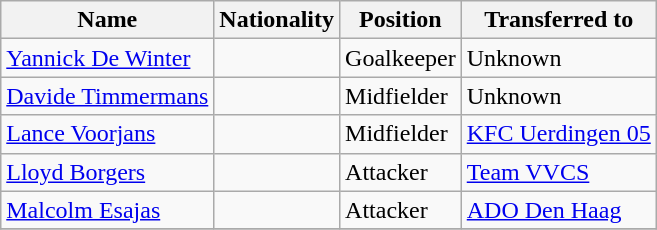<table class="wikitable sortable">
<tr>
<th>Name</th>
<th>Nationality</th>
<th>Position</th>
<th>Transferred to</th>
</tr>
<tr>
<td><a href='#'>Yannick De Winter</a></td>
<td></td>
<td>Goalkeeper</td>
<td>Unknown</td>
</tr>
<tr>
<td><a href='#'>Davide Timmermans</a></td>
<td></td>
<td>Midfielder</td>
<td>Unknown</td>
</tr>
<tr>
<td><a href='#'>Lance Voorjans</a></td>
<td></td>
<td>Midfielder</td>
<td><a href='#'>KFC Uerdingen 05</a></td>
</tr>
<tr>
<td><a href='#'>Lloyd Borgers</a></td>
<td></td>
<td>Attacker</td>
<td><a href='#'>Team VVCS</a></td>
</tr>
<tr>
<td><a href='#'>Malcolm Esajas</a></td>
<td></td>
<td>Attacker</td>
<td><a href='#'>ADO Den Haag</a></td>
</tr>
<tr>
</tr>
</table>
